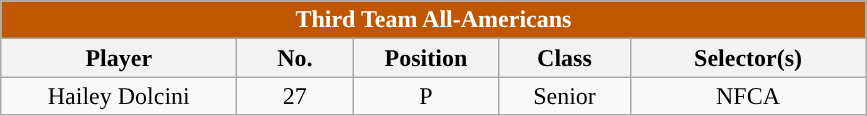<table class="wikitable" style="text-align:center">
<tr>
<td colspan="5" style= "background: #BF5700; color:white"><strong>Third Team All-Americans</strong></td>
</tr>
<tr>
<th style="width:150px; ">Player</th>
<th style="width:70px; ">No.</th>
<th style="width:90px; ">Position</th>
<th style="width:80px; ">Class</th>
<th style="width:150px; ">Selector(s)</th>
</tr>
<tr>
<td>Hailey Dolcini</td>
<td>27</td>
<td>P</td>
<td>Senior</td>
<td>NFCA</td>
</tr>
</table>
